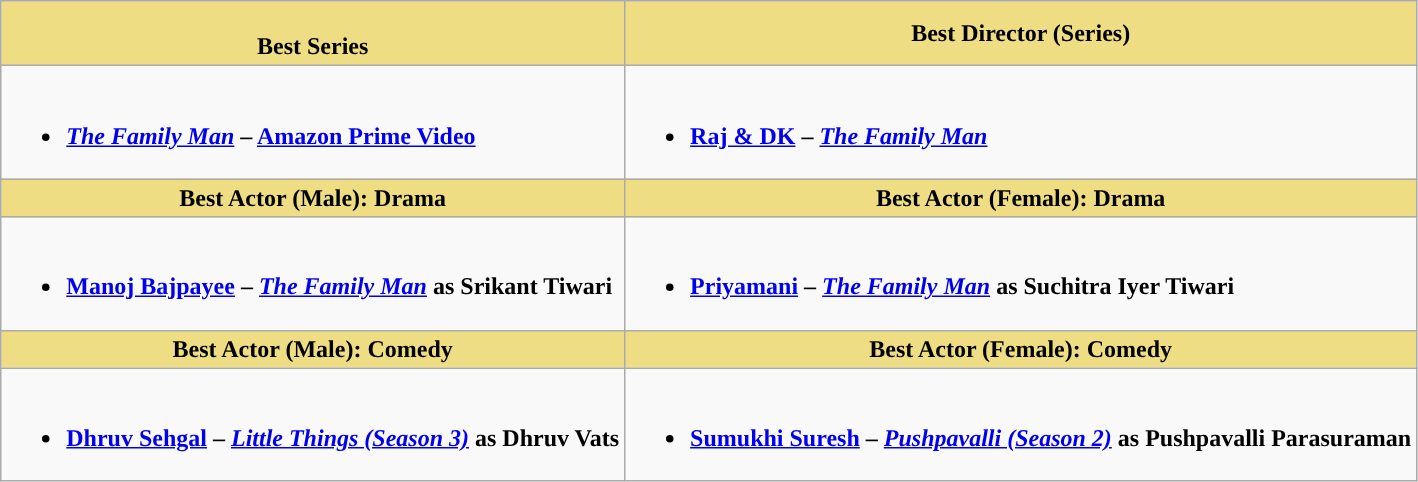<table class="wikitable">
<tr>
<th colspan=1 style="background:#EEDD82;"><br>Best Series</th>
<th colspan=1 style="background:#EEDD82;">Best Director (Series)</th>
</tr>
<tr>
<td colspan=1><br><ul><li><strong><a href='#'><em>The Family Man</em></a> – <a href='#'>Amazon Prime Video</a></strong></li></ul></td>
<td colspan=1><br><ul><li><strong><a href='#'>Raj & DK</a> – <a href='#'><em>The Family Man</em></a></strong></li></ul></td>
</tr>
<tr>
<th colspan=1 style="background:#EEDD82;">Best Actor (Male): Drama</th>
<th colspan=1 style="background:#EEDD82;">Best Actor (Female): Drama</th>
</tr>
<tr>
<td colspan=1><br><ul><li><strong><a href='#'>Manoj Bajpayee</a> – <em><a href='#'>The Family Man</a></em> as Srikant Tiwari</strong></li></ul></td>
<td colspan=1><br><ul><li><strong><a href='#'>Priyamani</a> – <em><a href='#'>The Family Man</a></em> as Suchitra Iyer Tiwari</strong></li></ul></td>
</tr>
<tr>
<th colspan=1 style="background:#EEDD82;">Best Actor (Male): Comedy</th>
<th colspan=1 style="background:#EEDD82;">Best Actor (Female): Comedy</th>
</tr>
<tr>
<td colspan=1><br><ul><li><strong><a href='#'>Dhruv Sehgal</a> – <em><a href='#'>Little Things (Season 3)</a></em> as Dhruv Vats</strong></li></ul></td>
<td colspan=1><br><ul><li><strong><a href='#'>Sumukhi Suresh</a> – <em><a href='#'>Pushpavalli (Season 2)</a></em> as Pushpavalli Parasuraman</strong></li></ul></td>
</tr>
</table>
